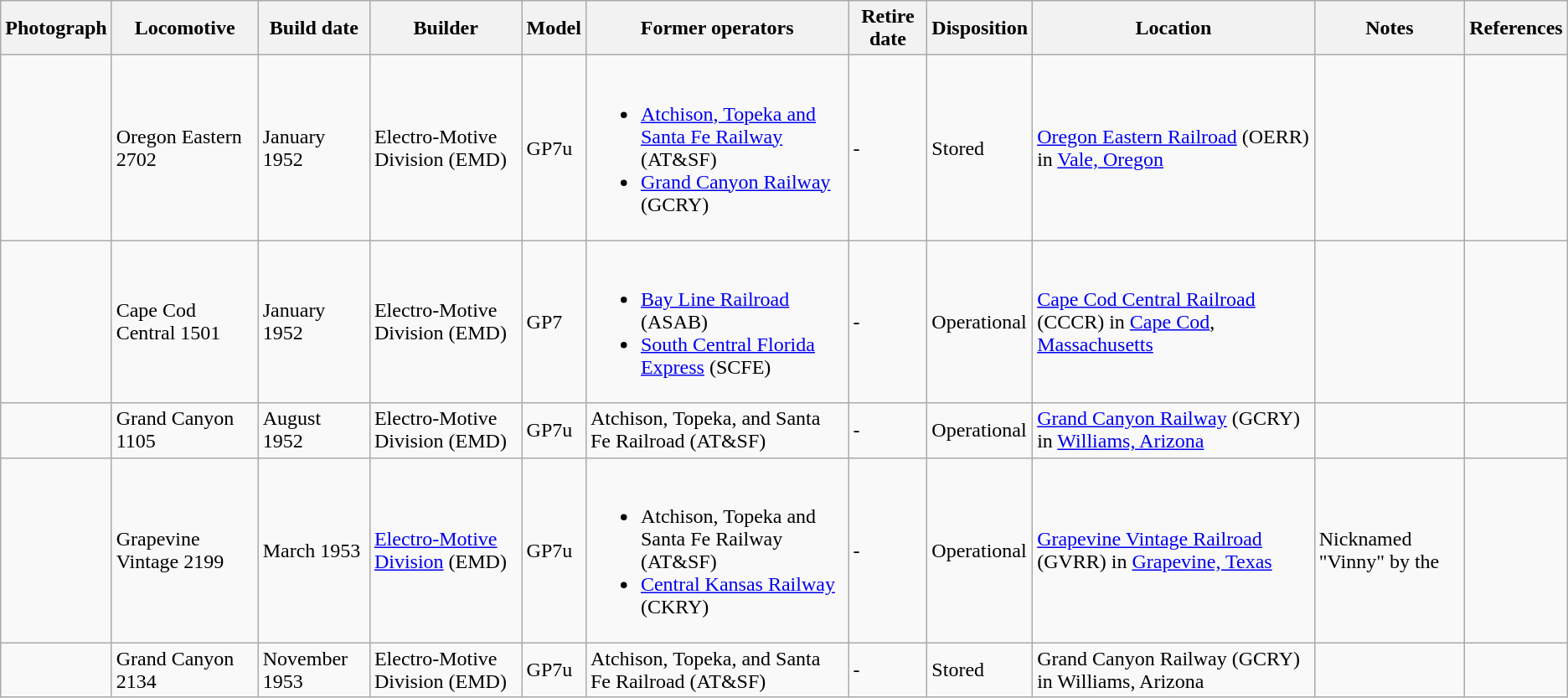<table class="wikitable">
<tr>
<th>Photograph</th>
<th>Locomotive</th>
<th>Build date</th>
<th>Builder</th>
<th>Model</th>
<th>Former operators</th>
<th>Retire date</th>
<th>Disposition</th>
<th>Location</th>
<th>Notes</th>
<th>References</th>
</tr>
<tr>
<td></td>
<td>Oregon Eastern 2702</td>
<td>January 1952</td>
<td>Electro-Motive Division (EMD)</td>
<td>GP7u</td>
<td><br><ul><li><a href='#'>Atchison, Topeka and Santa Fe Railway</a> (AT&SF)</li><li><a href='#'>Grand Canyon Railway</a> (GCRY)</li></ul></td>
<td>-</td>
<td>Stored</td>
<td><a href='#'>Oregon Eastern Railroad</a> (OERR) in <a href='#'>Vale, Oregon</a></td>
<td></td>
<td></td>
</tr>
<tr>
<td></td>
<td>Cape Cod Central 1501</td>
<td>January 1952</td>
<td>Electro-Motive Division (EMD)</td>
<td>GP7</td>
<td><br><ul><li><a href='#'>Bay Line Railroad</a> (ASAB)</li><li><a href='#'>South Central Florida Express</a> (SCFE)</li></ul></td>
<td>-</td>
<td>Operational</td>
<td><a href='#'>Cape Cod Central Railroad</a> (CCCR) in <a href='#'>Cape Cod</a>, <a href='#'>Massachusetts</a></td>
<td></td>
<td></td>
</tr>
<tr>
<td></td>
<td>Grand Canyon 1105</td>
<td>August 1952</td>
<td>Electro-Motive Division (EMD)</td>
<td>GP7u</td>
<td>Atchison, Topeka, and Santa Fe Railroad (AT&SF)</td>
<td>-</td>
<td>Operational</td>
<td><a href='#'>Grand Canyon Railway</a> (GCRY) in <a href='#'>Williams, Arizona</a></td>
<td></td>
<td></td>
</tr>
<tr>
<td></td>
<td>Grapevine Vintage 2199</td>
<td>March 1953</td>
<td><a href='#'>Electro-Motive Division</a> (EMD)</td>
<td>GP7u</td>
<td><br><ul><li>Atchison, Topeka and Santa Fe Railway (AT&SF)</li><li><a href='#'>Central Kansas Railway</a> (CKRY)</li></ul></td>
<td>-</td>
<td>Operational</td>
<td><a href='#'>Grapevine Vintage Railroad</a> (GVRR) in <a href='#'>Grapevine, Texas</a></td>
<td>Nicknamed "Vinny" by the</td>
<td></td>
</tr>
<tr>
<td></td>
<td>Grand Canyon 2134</td>
<td>November 1953</td>
<td>Electro-Motive Division (EMD)</td>
<td>GP7u</td>
<td>Atchison, Topeka, and Santa Fe Railroad (AT&SF)</td>
<td>-</td>
<td>Stored</td>
<td>Grand Canyon Railway (GCRY) in Williams, Arizona</td>
<td></td>
<td></td>
</tr>
</table>
